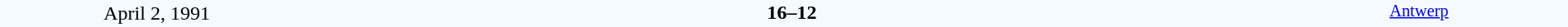<table style="width: 100%; background:#F5FAFF;" cellspacing="0">
<tr>
<td align=center rowspan=3 width=20%>April 2, 1991<br></td>
</tr>
<tr>
<td width=24% align=right></td>
<td align=center width=13%><strong>16–12</strong></td>
<td width=24%></td>
<td style=font-size:85% rowspan=3 valign=top align=center><a href='#'>Antwerp</a></td>
</tr>
<tr style=font-size:85%>
<td align=right></td>
<td align=center></td>
<td></td>
</tr>
</table>
